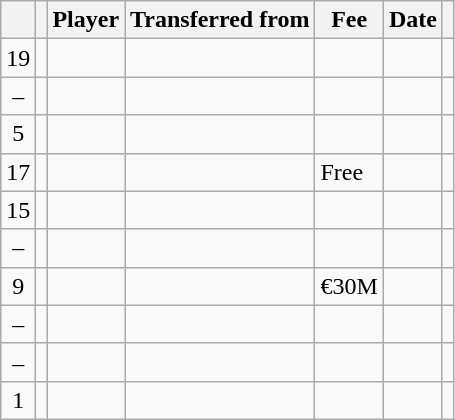<table class="wikitable plainrowheaders sortable">
<tr>
<th scope=col></th>
<th scope=col></th>
<th scope=col>Player</th>
<th scope=col>Transferred from</th>
<th scope=col>Fee</th>
<th scope=col>Date</th>
<th scope=col class=unsortable></th>
</tr>
<tr>
<td align=center>19</td>
<td align=center></td>
<td></td>
<td></td>
<td></td>
<td></td>
<td></td>
</tr>
<tr>
<td align=center>–</td>
<td align=center></td>
<td></td>
<td></td>
<td></td>
<td></td>
<td></td>
</tr>
<tr>
<td align=center>5</td>
<td align=center></td>
<td></td>
<td></td>
<td></td>
<td></td>
<td></td>
</tr>
<tr>
<td align=center>17</td>
<td align=center></td>
<td></td>
<td></td>
<td>Free</td>
<td></td>
<td></td>
</tr>
<tr>
<td align=center>15</td>
<td align=center></td>
<td></td>
<td></td>
<td></td>
<td></td>
<td></td>
</tr>
<tr>
<td align=center>–</td>
<td align=center></td>
<td></td>
<td></td>
<td></td>
<td></td>
<td></td>
</tr>
<tr>
<td align=center>9</td>
<td align=center></td>
<td></td>
<td></td>
<td>€30M</td>
<td></td>
<td></td>
</tr>
<tr>
<td align=center>–</td>
<td align=center></td>
<td></td>
<td></td>
<td></td>
<td></td>
<td></td>
</tr>
<tr>
<td align=center>–</td>
<td align=center></td>
<td></td>
<td></td>
<td></td>
<td></td>
<td></td>
</tr>
<tr>
<td align=center>1</td>
<td align=center></td>
<td></td>
<td></td>
<td></td>
<td></td>
<td></td>
</tr>
</table>
